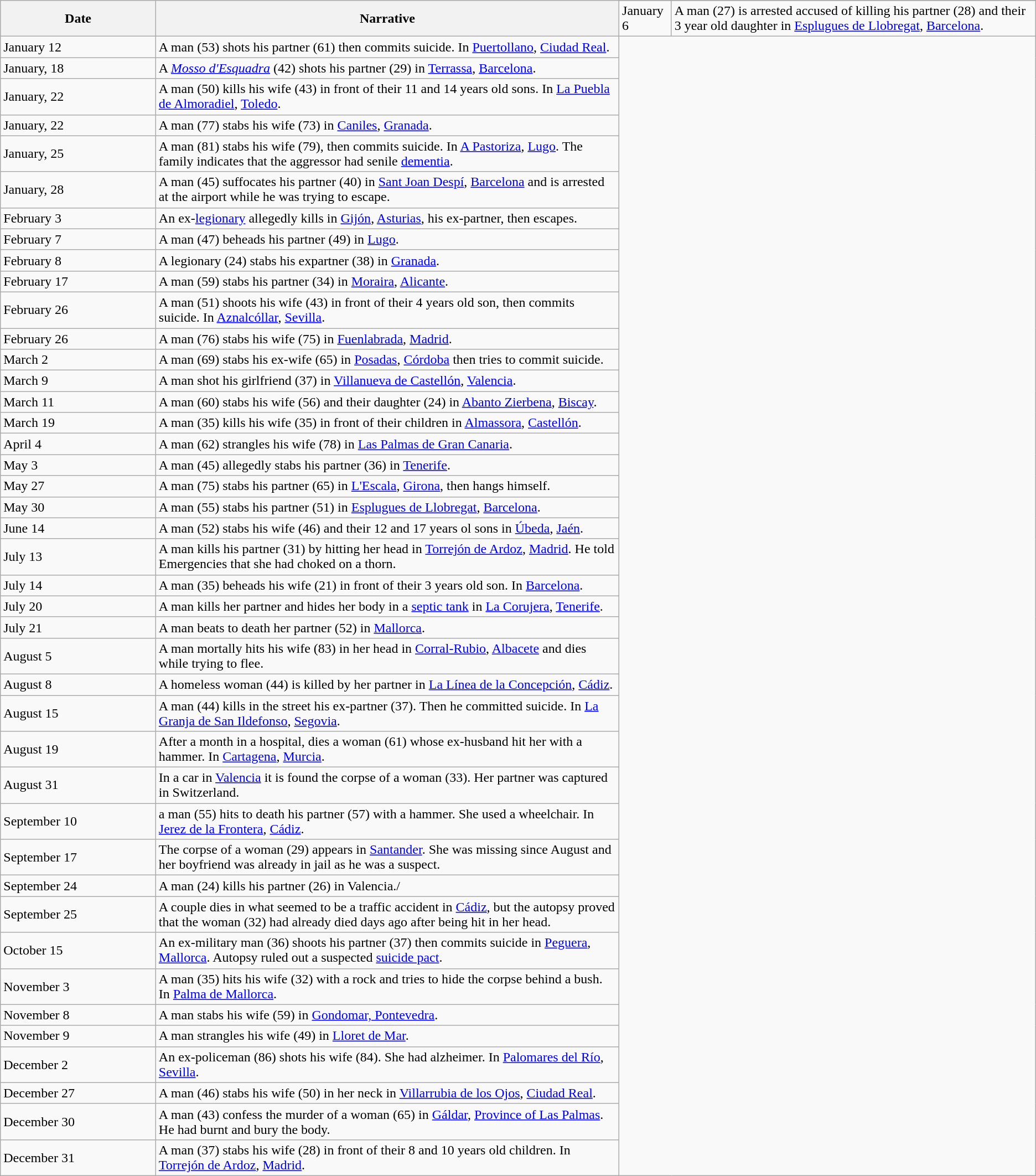<table class="sortable wikitable collapsible collapsed">
<tr>
<th rowspan="2" style="width:15%;">Date</th>
<th rowspan="2" style="width:85;">Narrative</th>
</tr>
<tr>
<td>January 6</td>
<td>A man (27) is arrested accused of killing his partner (28) and their 3 year old daughter in <a href='#'>Esplugues de Llobregat</a>, <a href='#'>Barcelona</a>.</td>
</tr>
<tr>
<td>January 12</td>
<td>A man (53) shots his partner (61) then commits suicide. In <a href='#'>Puertollano</a>, <a href='#'>Ciudad Real</a>.</td>
</tr>
<tr>
<td>January, 18</td>
<td>A <a href='#'><em>Mosso d'Esquadra</em></a> (42) shots his partner (29) in <a href='#'>Terrassa</a>, <a href='#'>Barcelona</a>.</td>
</tr>
<tr>
<td>January, 22</td>
<td>A man (50) kills his wife (43) in front of their 11 and 14 years old sons. In <a href='#'>La Puebla de Almoradiel</a>, <a href='#'>Toledo</a>.</td>
</tr>
<tr>
<td>January, 22</td>
<td>A man (77) stabs his wife (73) in <a href='#'>Caniles</a>, <a href='#'>Granada</a>.</td>
</tr>
<tr>
<td>January, 25</td>
<td>A man (81) stabs his wife (79), then commits suicide. In <a href='#'>A Pastoriza</a>, <a href='#'>Lugo</a>. The family indicates that the aggressor had senile <a href='#'>dementia</a>.</td>
</tr>
<tr>
<td>January, 28</td>
<td>A man (45) suffocates his partner (40) in <a href='#'>Sant Joan Despí</a>, <a href='#'>Barcelona</a> and is arrested at the airport while he was trying to escape.</td>
</tr>
<tr>
<td>February 3</td>
<td>An ex-<a href='#'>legionary</a> allegedly kills in <a href='#'>Gijón</a>, <a href='#'>Asturias</a>, his ex-partner, then escapes.</td>
</tr>
<tr>
<td>February 7</td>
<td>A man (47) beheads his partner (49) in <a href='#'>Lugo</a>.</td>
</tr>
<tr>
<td>February 8</td>
<td>A legionary (24) stabs his expartner (38) in <a href='#'>Granada</a>.</td>
</tr>
<tr>
<td>February 17</td>
<td>A man (59) stabs his partner (34) in <a href='#'>Moraira</a>, <a href='#'>Alicante</a>.</td>
</tr>
<tr>
<td>February 26</td>
<td>A man (51) shoots his wife (43) in front of their 4 years old son, then commits suicide. In <a href='#'>Aznalcóllar</a>, <a href='#'>Sevilla</a>.</td>
</tr>
<tr>
<td>February 26</td>
<td>A man (76) stabs his wife (75) in <a href='#'>Fuenlabrada</a>, <a href='#'>Madrid</a>.</td>
</tr>
<tr>
<td>March 2</td>
<td>A man (69) stabs his ex-wife (65) in <a href='#'>Posadas</a>, <a href='#'>Córdoba</a> then tries to commit suicide.</td>
</tr>
<tr>
<td>March 9</td>
<td>A man shot his girlfriend (37) in <a href='#'>Villanueva de Castellón</a>, <a href='#'>Valencia</a>.</td>
</tr>
<tr>
<td>March 11</td>
<td>A man (60) stabs his wife (56) and their daughter (24) in <a href='#'>Abanto Zierbena</a>, <a href='#'>Biscay</a>.</td>
</tr>
<tr>
<td>March 19</td>
<td>A man (35) kills his wife (35) in front of their children in <a href='#'>Almassora</a>, <a href='#'>Castellón</a>.</td>
</tr>
<tr>
<td>April 4</td>
<td>A man (62) strangles his wife (78) in <a href='#'>Las Palmas de Gran Canaria</a>.</td>
</tr>
<tr>
<td>May 3</td>
<td>A man (45) allegedly stabs his partner (36) in <a href='#'>Tenerife</a>.</td>
</tr>
<tr>
<td>May 27</td>
<td>A man (75) stabs his partner (65) in <a href='#'>L'Escala</a>, <a href='#'>Girona</a>, then hangs himself.</td>
</tr>
<tr>
<td>May 30</td>
<td>A man (55) stabs his partner (51) in <a href='#'>Esplugues de Llobregat</a>, <a href='#'>Barcelona</a>.</td>
</tr>
<tr>
<td>June 14</td>
<td>A man (52) stabs his wife (46) and their 12 and 17 years ol sons in <a href='#'>Úbeda</a>, <a href='#'>Jaén</a>.</td>
</tr>
<tr>
<td>July 13</td>
<td>A man kills his partner (31) by hitting her head in <a href='#'>Torrejón de Ardoz</a>, <a href='#'>Madrid</a>. He told Emergencies that she had choked on a thorn.</td>
</tr>
<tr>
<td>July 14</td>
<td>A man (35) beheads his wife (21) in front of their 3 years old son. In <a href='#'>Barcelona</a>.</td>
</tr>
<tr>
<td>July 20</td>
<td>A man kills her partner and hides her body in a <a href='#'>septic tank</a> in <a href='#'>La Corujera</a>, <a href='#'>Tenerife</a>.</td>
</tr>
<tr>
<td>July 21</td>
<td>A man beats to death her partner (52) in <a href='#'>Mallorca</a>.</td>
</tr>
<tr>
<td>August 5</td>
<td>A man mortally hits his wife (83) in her head in <a href='#'>Corral-Rubio</a>, <a href='#'>Albacete</a> and dies while trying to flee.</td>
</tr>
<tr>
<td>August 8</td>
<td>A homeless woman (44) is killed by her partner in <a href='#'>La Línea de la Concepción</a>, <a href='#'>Cádiz</a>.</td>
</tr>
<tr>
<td>August 15</td>
<td>A man (44) kills in the street his ex-partner (37). Then he committed suicide. In <a href='#'>La Granja de San Ildefonso</a>, <a href='#'>Segovia</a>.</td>
</tr>
<tr>
<td>August 19</td>
<td>After a month in a hospital, dies a woman (61) whose ex-husband hit her with a hammer. In <a href='#'>Cartagena</a>, <a href='#'>Murcia</a>.</td>
</tr>
<tr>
<td>August 31</td>
<td>In a car in <a href='#'>Valencia</a> it is found the corpse of a woman (33). Her partner was captured in Switzerland.</td>
</tr>
<tr>
<td>September 10</td>
<td>a man (55) hits to death his partner (57) with a hammer. She used a wheelchair. In <a href='#'>Jerez de la Frontera</a>, <a href='#'>Cádiz</a>.</td>
</tr>
<tr>
<td>September 17</td>
<td>The corpse of a woman (29) appears in <a href='#'>Santander</a>. She was missing since August and her boyfriend was already in jail as he was a suspect.</td>
</tr>
<tr>
<td>September 24</td>
<td>A man (24) kills his partner (26) in Valencia./</td>
</tr>
<tr>
<td>September 25</td>
<td>A couple dies in what seemed to be a traffic accident in <a href='#'>Cádiz</a>, but the autopsy proved that the woman (32) had already died days ago after being hit in her head.</td>
</tr>
<tr>
<td>October 15</td>
<td>An ex-military man (36) shoots his partner (37) then commits suicide in <a href='#'>Peguera</a>, <a href='#'>Mallorca</a>. Autopsy ruled out a suspected <a href='#'>suicide pact</a>.</td>
</tr>
<tr>
<td>November 3</td>
<td>A man (35) hits his wife (32) with a rock and tries to hide the corpse behind a bush. In <a href='#'>Palma de Mallorca</a>.</td>
</tr>
<tr>
<td>November 8</td>
<td>A man stabs his wife (59) in <a href='#'>Gondomar, Pontevedra</a>.</td>
</tr>
<tr>
<td>November 9</td>
<td>A man strangles his wife (49) in <a href='#'>Lloret de Mar</a>.</td>
</tr>
<tr>
<td>December 2</td>
<td>An ex-policeman (86) shots his wife (84). She had alzheimer. In <a href='#'>Palomares del Río</a>, <a href='#'>Sevilla</a>.</td>
</tr>
<tr>
<td>December 27</td>
<td>A man (46) stabs his wife (50) in her neck in <a href='#'>Villarrubia de los Ojos</a>, <a href='#'>Ciudad Real</a>.</td>
</tr>
<tr>
<td>December 30</td>
<td>A man (43) confess the murder of a woman (65) in <a href='#'>Gáldar</a>, <a href='#'>Province of Las Palmas</a>. He had burnt and bury the body.</td>
</tr>
<tr>
<td>December 31</td>
<td>A man (37) stabs his wife (28) in front of their 8 and 10 years old children. In <a href='#'>Torrejón de Ardoz</a>, <a href='#'>Madrid</a>.</td>
</tr>
</table>
